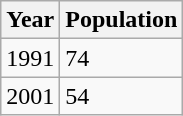<table class=wikitable>
<tr>
<th>Year</th>
<th>Population</th>
</tr>
<tr>
<td>1991</td>
<td>74</td>
</tr>
<tr>
<td>2001</td>
<td>54</td>
</tr>
</table>
